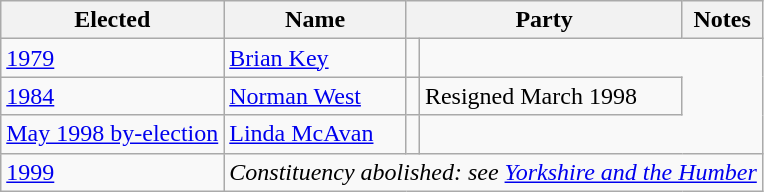<table class="wikitable">
<tr>
<th>Elected</th>
<th>Name</th>
<th colspan=2>Party</th>
<th>Notes</th>
</tr>
<tr>
<td><a href='#'>1979</a></td>
<td><a href='#'>Brian Key</a></td>
<td></td>
</tr>
<tr>
<td><a href='#'>1984</a></td>
<td><a href='#'>Norman West</a></td>
<td></td>
<td>Resigned March 1998</td>
</tr>
<tr>
<td><a href='#'>May 1998 by-election</a></td>
<td><a href='#'>Linda McAvan</a></td>
<td></td>
</tr>
<tr>
<td><a href='#'>1999</a></td>
<td colspan="4"><em>Constituency abolished: see <a href='#'>Yorkshire and the Humber</a></em></td>
</tr>
</table>
